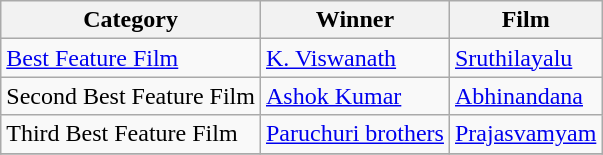<table class="wikitable">
<tr>
<th>Category</th>
<th>Winner</th>
<th>Film</th>
</tr>
<tr>
<td><a href='#'>Best Feature Film</a></td>
<td><a href='#'>K. Viswanath</a></td>
<td><a href='#'>Sruthilayalu</a></td>
</tr>
<tr>
<td>Second Best Feature Film</td>
<td><a href='#'>Ashok Kumar</a></td>
<td><a href='#'>Abhinandana</a></td>
</tr>
<tr>
<td>Third Best Feature Film</td>
<td><a href='#'>Paruchuri brothers</a></td>
<td><a href='#'>Prajasvamyam</a></td>
</tr>
<tr>
</tr>
</table>
